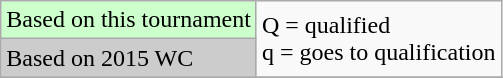<table class="wikitable">
<tr>
<td style="background: #ccffcc;">Based on this tournament</td>
<td rowspan=2>Q = qualified<br>q = goes to qualification</td>
</tr>
<tr>
<td style="background: #cccccc;">Based on 2015 WC</td>
</tr>
<tr>
</tr>
</table>
